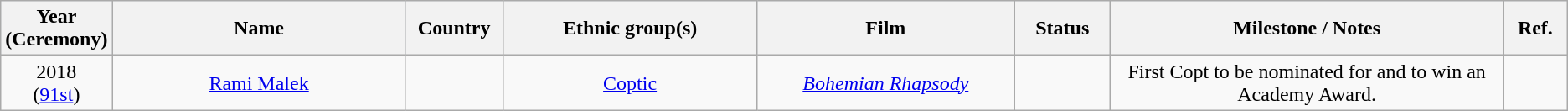<table class="wikitable" style="text-align: center">
<tr style="background:#ebf5ff;">
<th style="width:75px;">Year<br>(Ceremony)</th>
<th style="width:300px;">Name</th>
<th width="75">Country</th>
<th style="width:250px;">Ethnic group(s)</th>
<th style="width:250px;">Film</th>
<th style="width:80px;">Status</th>
<th style="width:400px;">Milestone / Notes</th>
<th style="width:50px;">Ref.</th>
</tr>
<tr>
<td>2018<br>(<a href='#'>91st</a>)</td>
<td><a href='#'>Rami Malek</a></td>
<td></td>
<td><a href='#'>Coptic</a></td>
<td><em><a href='#'>Bohemian Rhapsody</a></em></td>
<td></td>
<td>First Copt to be nominated for and to win an Academy Award.</td>
<td></td>
</tr>
</table>
